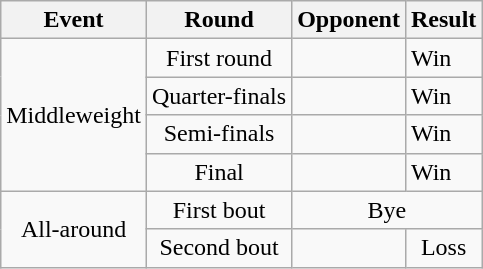<table class="wikitable" style=" text-align:center;">
<tr>
<th>Event</th>
<th>Round</th>
<th>Opponent</th>
<th>Result</th>
</tr>
<tr>
<td rowspan=4>Middleweight</td>
<td>First round</td>
<td></td>
<td align=left>Win</td>
</tr>
<tr>
<td>Quarter-finals</td>
<td></td>
<td align=left>Win</td>
</tr>
<tr>
<td>Semi-finals</td>
<td></td>
<td align=left>Win</td>
</tr>
<tr>
<td>Final</td>
<td></td>
<td align=left>Win </td>
</tr>
<tr>
<td rowspan=2>All-around</td>
<td>First bout</td>
<td colspan=2>Bye</td>
</tr>
<tr>
<td>Second bout</td>
<td></td>
<td>Loss </td>
</tr>
</table>
